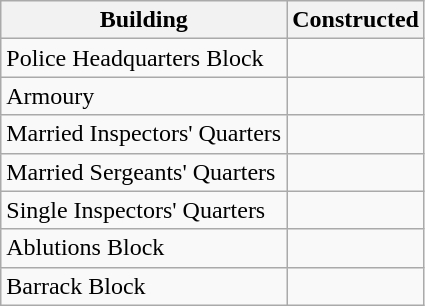<table class="wikitable">
<tr>
<th>Building</th>
<th>Constructed</th>
</tr>
<tr>
<td>Police Headquarters Block</td>
<td></td>
</tr>
<tr>
<td>Armoury</td>
<td></td>
</tr>
<tr>
<td>Married Inspectors' Quarters</td>
<td></td>
</tr>
<tr>
<td>Married Sergeants' Quarters</td>
<td></td>
</tr>
<tr>
<td>Single Inspectors' Quarters</td>
<td></td>
</tr>
<tr>
<td>Ablutions Block</td>
<td></td>
</tr>
<tr>
<td>Barrack Block</td>
<td></td>
</tr>
</table>
